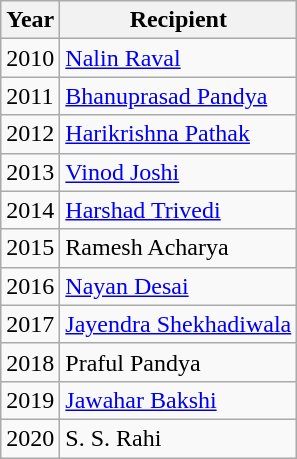<table class="wikitable">
<tr>
<th>Year</th>
<th>Recipient</th>
</tr>
<tr>
<td>2010</td>
<td><a href='#'>Nalin Raval</a></td>
</tr>
<tr>
<td>2011</td>
<td><a href='#'>Bhanuprasad Pandya</a></td>
</tr>
<tr>
<td>2012</td>
<td><a href='#'>Harikrishna Pathak</a></td>
</tr>
<tr>
<td>2013</td>
<td><a href='#'>Vinod Joshi</a></td>
</tr>
<tr>
<td>2014</td>
<td><a href='#'>Harshad Trivedi</a></td>
</tr>
<tr>
<td>2015</td>
<td>Ramesh Acharya</td>
</tr>
<tr>
<td>2016</td>
<td><a href='#'>Nayan Desai</a></td>
</tr>
<tr>
<td>2017</td>
<td><a href='#'>Jayendra Shekhadiwala</a></td>
</tr>
<tr>
<td>2018</td>
<td>Praful Pandya</td>
</tr>
<tr>
<td>2019</td>
<td><a href='#'>Jawahar Bakshi</a></td>
</tr>
<tr>
<td>2020</td>
<td>S. S. Rahi</td>
</tr>
</table>
